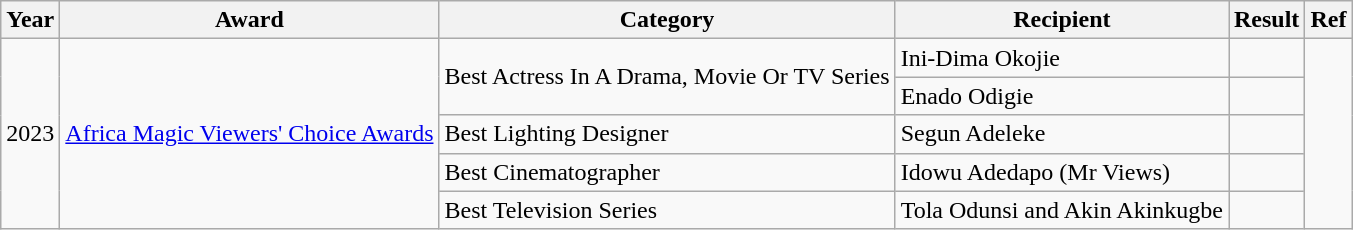<table class="wikitable">
<tr>
<th>Year</th>
<th>Award</th>
<th>Category</th>
<th>Recipient</th>
<th>Result</th>
<th>Ref</th>
</tr>
<tr>
<td rowspan="5">2023</td>
<td rowspan="5"><a href='#'>Africa Magic Viewers' Choice Awards</a></td>
<td rowspan="2">Best Actress In A Drama, Movie Or TV Series</td>
<td>Ini-Dima Okojie</td>
<td></td>
<td rowspan="5"></td>
</tr>
<tr>
<td>Enado Odigie</td>
<td></td>
</tr>
<tr>
<td>Best Lighting Designer</td>
<td>Segun Adeleke</td>
<td></td>
</tr>
<tr>
<td>Best Cinematographer</td>
<td>Idowu Adedapo (Mr Views)</td>
<td></td>
</tr>
<tr>
<td>Best Television Series</td>
<td>Tola Odunsi and Akin Akinkugbe</td>
<td></td>
</tr>
</table>
